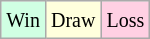<table class="wikitable">
<tr>
<td style="background:#d0ffe3;"><small>Win</small></td>
<td style="background:#ffffdd;"><small>Draw</small></td>
<td style="background:#ffd0e3;"><small>Loss</small></td>
</tr>
</table>
